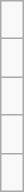<table role="presentation" class="wikitable">
<tr>
<td colspan="2" style="vertical-align:top" width="50%"><br></td>
</tr>
<tr>
<td colspan="2" style="vertical-align:top" width="50%"><br></td>
</tr>
<tr>
<td colspan="2" style="vertical-align:top" width="50%"><br></td>
</tr>
<tr>
<td colspan="2" style="vertical-align:top" width="50%"><br></td>
</tr>
<tr>
<td colspan="2" style="vertical-align:top" width="50%"><br></td>
</tr>
</table>
